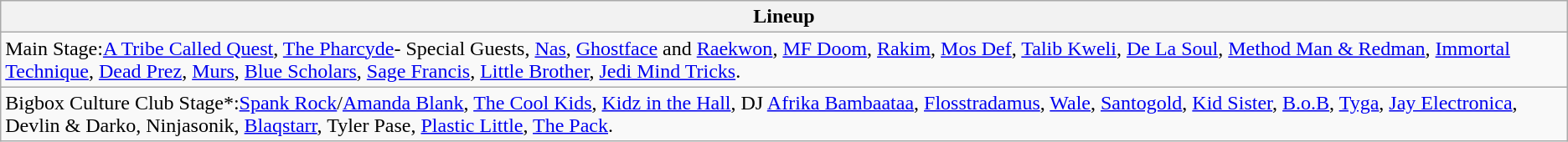<table class="wikitable">
<tr>
<th>Lineup</th>
</tr>
<tr>
<td>Main Stage:<a href='#'>A Tribe Called Quest</a>, <a href='#'>The Pharcyde</a>- Special Guests, <a href='#'>Nas</a>, <a href='#'>Ghostface</a> and <a href='#'>Raekwon</a>, <a href='#'>MF Doom</a>, <a href='#'>Rakim</a>, <a href='#'>Mos Def</a>, <a href='#'>Talib Kweli</a>, <a href='#'>De La Soul</a>, <a href='#'>Method Man & Redman</a>, <a href='#'>Immortal Technique</a>, <a href='#'>Dead Prez</a>, <a href='#'>Murs</a>, <a href='#'>Blue Scholars</a>, <a href='#'>Sage Francis</a>, <a href='#'>Little Brother</a>, <a href='#'>Jedi Mind Tricks</a>.</td>
</tr>
<tr>
<td>Bigbox Culture Club Stage*:<a href='#'>Spank Rock</a>/<a href='#'>Amanda Blank</a>, <a href='#'>The Cool Kids</a>, <a href='#'>Kidz in the Hall</a>, DJ <a href='#'>Afrika Bambaataa</a>, <a href='#'>Flosstradamus</a>, <a href='#'>Wale</a>, <a href='#'>Santogold</a>, <a href='#'>Kid Sister</a>, <a href='#'>B.o.B</a>, <a href='#'>Tyga</a>, <a href='#'>Jay Electronica</a>, Devlin & Darko, Ninjasonik, <a href='#'>Blaqstarr</a>, Tyler Pase, <a href='#'>Plastic Little</a>, <a href='#'>The Pack</a>.</td>
</tr>
</table>
